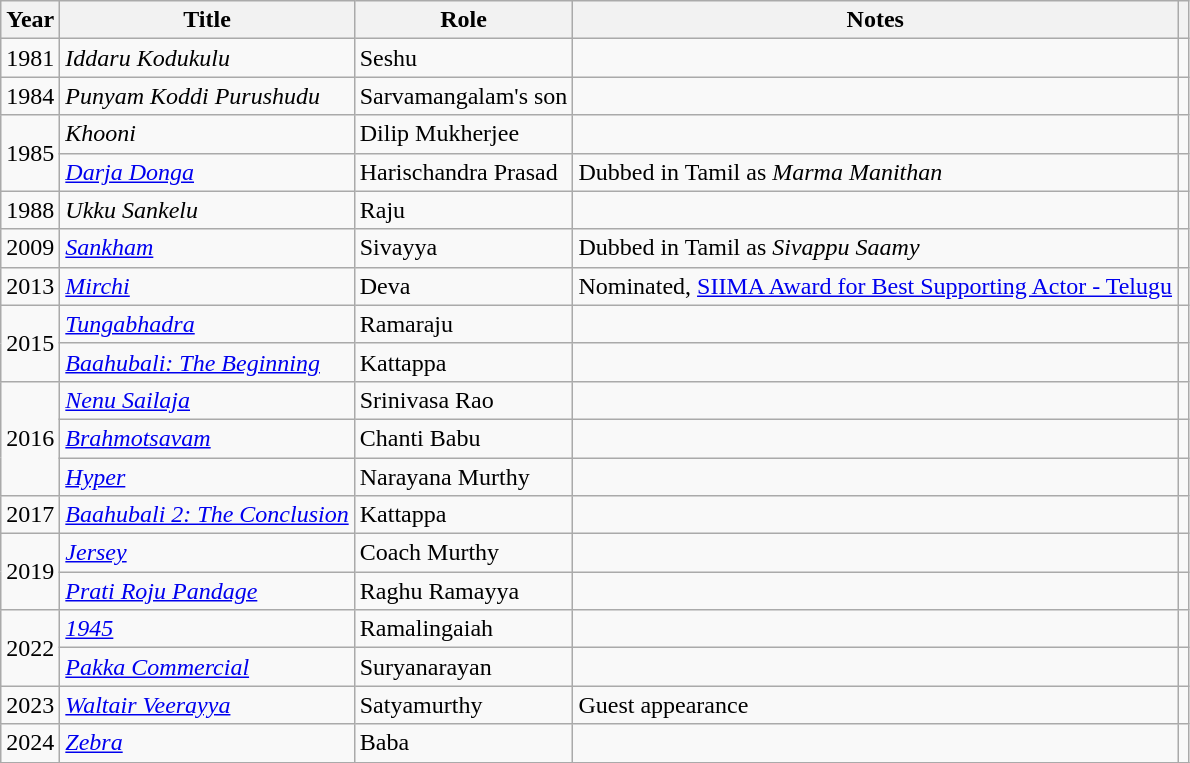<table class="wikitable sortable">
<tr>
<th scope="col">Year</th>
<th scope="col">Title</th>
<th scope="col">Role</th>
<th scope="col" class="unsortable">Notes</th>
<th scope="col" class="unsortable"></th>
</tr>
<tr>
<td>1981</td>
<td><em>Iddaru Kodukulu</em></td>
<td>Seshu</td>
<td></td>
<td></td>
</tr>
<tr>
<td>1984</td>
<td><em>Punyam Koddi Purushudu</em></td>
<td>Sarvamangalam's  son</td>
<td></td>
<td></td>
</tr>
<tr>
<td rowspan="2">1985</td>
<td><em>Khooni</em></td>
<td>Dilip Mukherjee</td>
<td></td>
<td></td>
</tr>
<tr>
<td><em><a href='#'>Darja Donga</a></em></td>
<td>Harischandra Prasad</td>
<td>Dubbed in Tamil as <em>Marma Manithan</em></td>
<td></td>
</tr>
<tr>
<td>1988</td>
<td><em>Ukku Sankelu</em></td>
<td>Raju</td>
<td></td>
<td></td>
</tr>
<tr>
<td>2009</td>
<td><em><a href='#'>Sankham</a></em></td>
<td>Sivayya</td>
<td>Dubbed in Tamil as <em>Sivappu Saamy</em></td>
<td></td>
</tr>
<tr>
<td>2013</td>
<td><em><a href='#'>Mirchi</a></em></td>
<td>Deva</td>
<td>Nominated, <a href='#'>SIIMA Award for Best Supporting Actor - Telugu</a></td>
<td></td>
</tr>
<tr>
<td rowspan="2">2015</td>
<td><em><a href='#'>Tungabhadra</a></em></td>
<td>Ramaraju</td>
<td></td>
<td></td>
</tr>
<tr>
<td><em><a href='#'>Baahubali: The Beginning</a></em></td>
<td>Kattappa</td>
<td></td>
<td></td>
</tr>
<tr>
<td rowspan="3">2016</td>
<td><em><a href='#'>Nenu Sailaja</a></em></td>
<td>Srinivasa Rao</td>
<td></td>
<td></td>
</tr>
<tr>
<td><em><a href='#'>Brahmotsavam</a></em></td>
<td>Chanti Babu</td>
<td></td>
<td></td>
</tr>
<tr>
<td><em><a href='#'>Hyper</a></em></td>
<td>Narayana Murthy</td>
<td></td>
<td></td>
</tr>
<tr>
<td>2017</td>
<td><em><a href='#'>Baahubali 2: The Conclusion</a></em></td>
<td>Kattappa</td>
<td></td>
<td></td>
</tr>
<tr>
<td rowspan="2">2019</td>
<td><em><a href='#'>Jersey</a></em></td>
<td>Coach Murthy</td>
<td></td>
<td></td>
</tr>
<tr>
<td><em><a href='#'>Prati Roju Pandage</a></em></td>
<td>Raghu Ramayya</td>
<td></td>
<td></td>
</tr>
<tr>
<td rowspan="2">2022</td>
<td><em><a href='#'>1945</a></em></td>
<td>Ramalingaiah</td>
<td></td>
<td></td>
</tr>
<tr>
<td><em><a href='#'>Pakka Commercial</a></em></td>
<td>Suryanarayan</td>
<td></td>
<td></td>
</tr>
<tr>
<td>2023</td>
<td><em><a href='#'>Waltair Veerayya</a></em></td>
<td>Satyamurthy</td>
<td>Guest appearance</td>
<td></td>
</tr>
<tr>
<td>2024</td>
<td><em><a href='#'>Zebra</a></em></td>
<td>Baba</td>
<td></td>
<td></td>
</tr>
<tr>
</tr>
</table>
